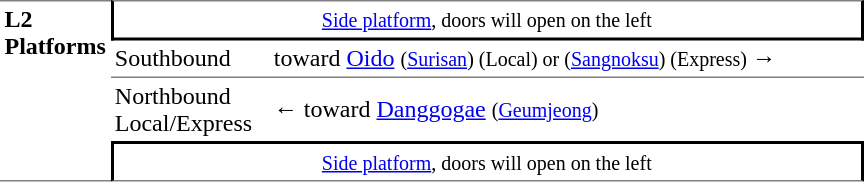<table table border=0 cellspacing=0 cellpadding=3>
<tr>
<td style="border-top:solid 1px gray;border-bottom:solid 1px gray;" width=50 rowspan=10 valign=top><strong>L2<br>Platforms</strong></td>
<td style="border-top:solid 1px gray;border-right:solid 2px black;border-left:solid 2px black;border-bottom:solid 2px black;text-align:center;" colspan=2><small><a href='#'>Side platform</a>, doors will open on the left</small></td>
</tr>
<tr>
<td>Southbound</td>
<td>  toward <a href='#'>Oido</a> <small>(<a href='#'>Surisan</a>) (Local) or (<a href='#'>Sangnoksu</a>) (Express) </small> →</td>
</tr>
<tr>
<td style="border-bottom:solid 0px gray;border-top:solid 1px gray;" width=100>Northbound Local/Express</td>
<td style="border-bottom:solid 0px gray;border-top:solid 1px gray;" width=390>←  toward <a href='#'>Danggogae</a> <small>(<a href='#'>Geumjeong</a>)</small></td>
</tr>
<tr>
<td style="border-top:solid 2px black;border-right:solid 2px black;border-left:solid 2px black;border-bottom:solid 1px gray;text-align:center;" colspan=2><small><a href='#'>Side platform</a>, doors will open on the left</small></td>
</tr>
</table>
